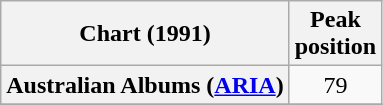<table class="wikitable sortable plainrowheaders" style="text-align:center">
<tr>
<th scope="col">Chart (1991)</th>
<th scope="col">Peak<br>position</th>
</tr>
<tr>
<th scope="row">Australian Albums (<a href='#'>ARIA</a>)</th>
<td>79</td>
</tr>
<tr>
</tr>
</table>
